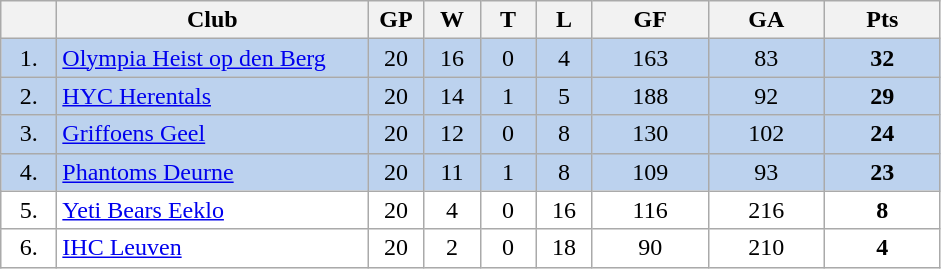<table class="wikitable">
<tr>
<th width="30"></th>
<th width="200">Club</th>
<th width="30">GP</th>
<th width="30">W</th>
<th width="30">T</th>
<th width="30">L</th>
<th width="70">GF</th>
<th width="70">GA</th>
<th width="70">Pts</th>
</tr>
<tr bgcolor="#BCD2EE" align="center">
<td>1.</td>
<td align="left"><a href='#'>Olympia Heist op den Berg</a></td>
<td>20</td>
<td>16</td>
<td>0</td>
<td>4</td>
<td>163</td>
<td>83</td>
<td><strong>32</strong></td>
</tr>
<tr bgcolor="#BCD2EE" align="center">
<td>2.</td>
<td align="left"><a href='#'>HYC Herentals</a></td>
<td>20</td>
<td>14</td>
<td>1</td>
<td>5</td>
<td>188</td>
<td>92</td>
<td><strong>29</strong></td>
</tr>
<tr bgcolor="#BCD2EE" align="center">
<td>3.</td>
<td align="left"><a href='#'>Griffoens Geel</a></td>
<td>20</td>
<td>12</td>
<td>0</td>
<td>8</td>
<td>130</td>
<td>102</td>
<td><strong>24</strong></td>
</tr>
<tr bgcolor="#BCD2EE" align="center">
<td>4.</td>
<td align="left"><a href='#'>Phantoms Deurne</a></td>
<td>20</td>
<td>11</td>
<td>1</td>
<td>8</td>
<td>109</td>
<td>93</td>
<td><strong>23</strong></td>
</tr>
<tr bgcolor="#FFFFFF" align="center">
<td>5.</td>
<td align="left"><a href='#'>Yeti Bears Eeklo</a></td>
<td>20</td>
<td>4</td>
<td>0</td>
<td>16</td>
<td>116</td>
<td>216</td>
<td><strong>8</strong></td>
</tr>
<tr bgcolor="#FFFFFF" align="center">
<td>6.</td>
<td align="left"><a href='#'>IHC Leuven</a></td>
<td>20</td>
<td>2</td>
<td>0</td>
<td>18</td>
<td>90</td>
<td>210</td>
<td><strong>4</strong></td>
</tr>
</table>
